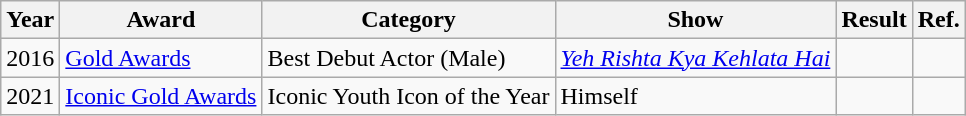<table class="wikitable">
<tr>
<th>Year</th>
<th>Award</th>
<th>Category</th>
<th>Show</th>
<th>Result</th>
<th>Ref.</th>
</tr>
<tr>
<td>2016</td>
<td><a href='#'>Gold Awards</a></td>
<td>Best Debut Actor (Male)</td>
<td><em><a href='#'>Yeh Rishta Kya Kehlata Hai</a></em></td>
<td></td>
<td></td>
</tr>
<tr>
<td>2021</td>
<td><a href='#'>Iconic Gold Awards</a></td>
<td>Iconic Youth Icon of the Year</td>
<td>Himself</td>
<td></td>
<td></td>
</tr>
</table>
